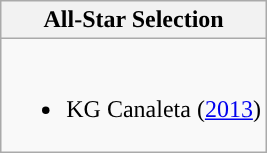<table class=wikitable>
<tr>
<th>All-Star Selection</th>
</tr>
<tr>
<td valign="top"><br><ul><li>KG Canaleta (<a href='#'>2013</a>)</li></ul></td>
</tr>
</table>
